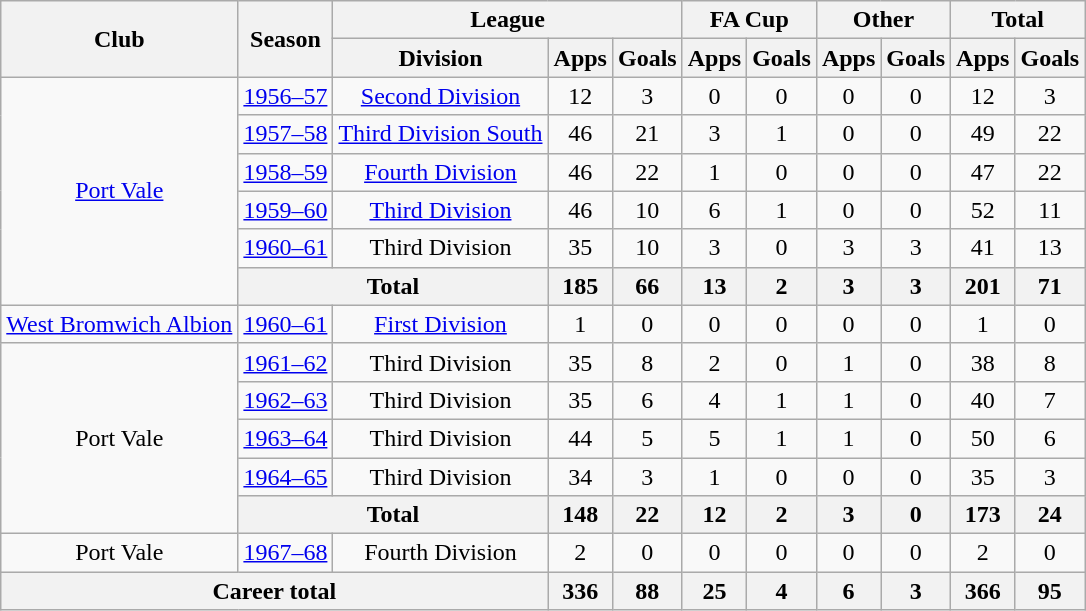<table class="wikitable" style="text-align: center;">
<tr>
<th rowspan="2">Club</th>
<th rowspan="2">Season</th>
<th colspan="3">League</th>
<th colspan="2">FA Cup</th>
<th colspan="2">Other</th>
<th colspan="2">Total</th>
</tr>
<tr>
<th>Division</th>
<th>Apps</th>
<th>Goals</th>
<th>Apps</th>
<th>Goals</th>
<th>Apps</th>
<th>Goals</th>
<th>Apps</th>
<th>Goals</th>
</tr>
<tr>
<td rowspan="6"><a href='#'>Port Vale</a></td>
<td><a href='#'>1956–57</a></td>
<td><a href='#'>Second Division</a></td>
<td>12</td>
<td>3</td>
<td>0</td>
<td>0</td>
<td>0</td>
<td>0</td>
<td>12</td>
<td>3</td>
</tr>
<tr>
<td><a href='#'>1957–58</a></td>
<td><a href='#'>Third Division South</a></td>
<td>46</td>
<td>21</td>
<td>3</td>
<td>1</td>
<td>0</td>
<td>0</td>
<td>49</td>
<td>22</td>
</tr>
<tr>
<td><a href='#'>1958–59</a></td>
<td><a href='#'>Fourth Division</a></td>
<td>46</td>
<td>22</td>
<td>1</td>
<td>0</td>
<td>0</td>
<td>0</td>
<td>47</td>
<td>22</td>
</tr>
<tr>
<td><a href='#'>1959–60</a></td>
<td><a href='#'>Third Division</a></td>
<td>46</td>
<td>10</td>
<td>6</td>
<td>1</td>
<td>0</td>
<td>0</td>
<td>52</td>
<td>11</td>
</tr>
<tr>
<td><a href='#'>1960–61</a></td>
<td>Third Division</td>
<td>35</td>
<td>10</td>
<td>3</td>
<td>0</td>
<td>3</td>
<td>3</td>
<td>41</td>
<td>13</td>
</tr>
<tr>
<th colspan="2">Total</th>
<th>185</th>
<th>66</th>
<th>13</th>
<th>2</th>
<th>3</th>
<th>3</th>
<th>201</th>
<th>71</th>
</tr>
<tr>
<td><a href='#'>West Bromwich Albion</a></td>
<td><a href='#'>1960–61</a></td>
<td><a href='#'>First Division</a></td>
<td>1</td>
<td>0</td>
<td>0</td>
<td>0</td>
<td>0</td>
<td>0</td>
<td>1</td>
<td>0</td>
</tr>
<tr>
<td rowspan="5">Port Vale</td>
<td><a href='#'>1961–62</a></td>
<td>Third Division</td>
<td>35</td>
<td>8</td>
<td>2</td>
<td>0</td>
<td>1</td>
<td>0</td>
<td>38</td>
<td>8</td>
</tr>
<tr>
<td><a href='#'>1962–63</a></td>
<td>Third Division</td>
<td>35</td>
<td>6</td>
<td>4</td>
<td>1</td>
<td>1</td>
<td>0</td>
<td>40</td>
<td>7</td>
</tr>
<tr>
<td><a href='#'>1963–64</a></td>
<td>Third Division</td>
<td>44</td>
<td>5</td>
<td>5</td>
<td>1</td>
<td>1</td>
<td>0</td>
<td>50</td>
<td>6</td>
</tr>
<tr>
<td><a href='#'>1964–65</a></td>
<td>Third Division</td>
<td>34</td>
<td>3</td>
<td>1</td>
<td>0</td>
<td>0</td>
<td>0</td>
<td>35</td>
<td>3</td>
</tr>
<tr>
<th colspan="2">Total</th>
<th>148</th>
<th>22</th>
<th>12</th>
<th>2</th>
<th>3</th>
<th>0</th>
<th>173</th>
<th>24</th>
</tr>
<tr>
<td>Port Vale</td>
<td><a href='#'>1967–68</a></td>
<td>Fourth Division</td>
<td>2</td>
<td>0</td>
<td>0</td>
<td>0</td>
<td>0</td>
<td>0</td>
<td>2</td>
<td>0</td>
</tr>
<tr>
<th colspan="3">Career total</th>
<th>336</th>
<th>88</th>
<th>25</th>
<th>4</th>
<th>6</th>
<th>3</th>
<th>366</th>
<th>95</th>
</tr>
</table>
